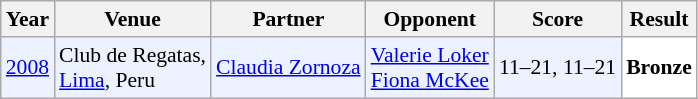<table class="sortable wikitable" style="font-size: 90%;">
<tr>
<th>Year</th>
<th>Venue</th>
<th>Partner</th>
<th>Opponent</th>
<th>Score</th>
<th>Result</th>
</tr>
<tr style="background:#ECF2FF">
<td align="center"><a href='#'>2008</a></td>
<td align="left">Club de Regatas,<br><a href='#'>Lima</a>, Peru</td>
<td align="left"> <a href='#'>Claudia Zornoza</a></td>
<td align="left"> <a href='#'>Valerie Loker</a><br> <a href='#'>Fiona McKee</a></td>
<td align="left">11–21, 11–21</td>
<td style="text-align:left; background:white"> <strong>Bronze</strong></td>
</tr>
</table>
